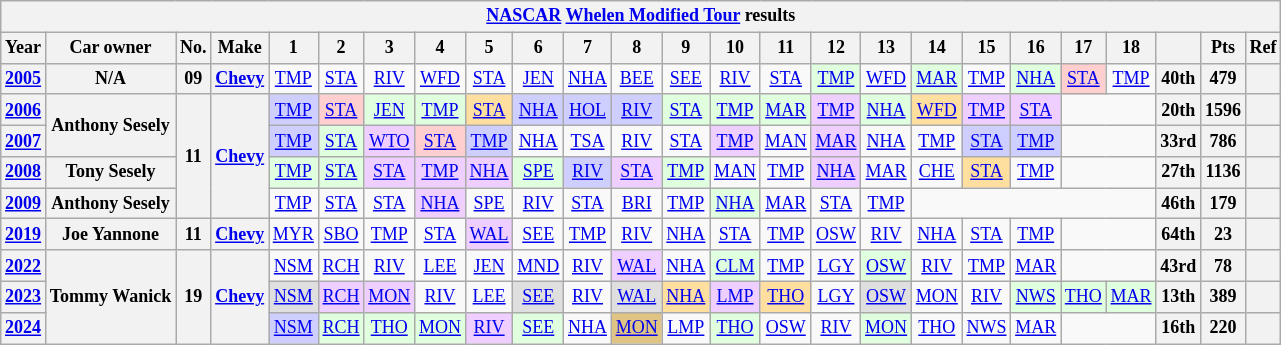<table class="wikitable" style="text-align:center; font-size:75%">
<tr>
<th colspan=38><a href='#'>NASCAR</a> <a href='#'>Whelen Modified Tour</a> results</th>
</tr>
<tr>
<th>Year</th>
<th>Car owner</th>
<th>No.</th>
<th>Make</th>
<th>1</th>
<th>2</th>
<th>3</th>
<th>4</th>
<th>5</th>
<th>6</th>
<th>7</th>
<th>8</th>
<th>9</th>
<th>10</th>
<th>11</th>
<th>12</th>
<th>13</th>
<th>14</th>
<th>15</th>
<th>16</th>
<th>17</th>
<th>18</th>
<th></th>
<th>Pts</th>
<th>Ref</th>
</tr>
<tr>
<th><a href='#'>2005</a></th>
<th>N/A</th>
<th>09</th>
<th><a href='#'>Chevy</a></th>
<td><a href='#'>TMP</a></td>
<td><a href='#'>STA</a></td>
<td><a href='#'>RIV</a></td>
<td><a href='#'>WFD</a></td>
<td><a href='#'>STA</a></td>
<td><a href='#'>JEN</a></td>
<td><a href='#'>NHA</a></td>
<td><a href='#'>BEE</a></td>
<td><a href='#'>SEE</a></td>
<td><a href='#'>RIV</a></td>
<td><a href='#'>STA</a></td>
<td style="background:#DFFFDF;"><a href='#'>TMP</a><br></td>
<td><a href='#'>WFD</a></td>
<td style="background:#DFFFDF;"><a href='#'>MAR</a><br></td>
<td><a href='#'>TMP</a></td>
<td style="background:#DFFFDF;"><a href='#'>NHA</a><br></td>
<td style="background:#FFCFCF;"><a href='#'>STA</a><br></td>
<td><a href='#'>TMP</a></td>
<th>40th</th>
<th>479</th>
<th></th>
</tr>
<tr>
<th><a href='#'>2006</a></th>
<th rowspan=2>Anthony Sesely</th>
<th rowspan=4>11</th>
<th rowspan=4><a href='#'>Chevy</a></th>
<td style="background:#CFCFFF;"><a href='#'>TMP</a><br></td>
<td style="background:#FFCFCF;"><a href='#'>STA</a><br></td>
<td style="background:#DFFFDF;"><a href='#'>JEN</a><br></td>
<td style="background:#DFFFDF;"><a href='#'>TMP</a><br></td>
<td style="background:#FFDF9F;"><a href='#'>STA</a><br></td>
<td style="background:#CFCFFF;"><a href='#'>NHA</a><br></td>
<td style="background:#CFCFFF;"><a href='#'>HOL</a><br></td>
<td style="background:#CFCFFF;"><a href='#'>RIV</a><br></td>
<td style="background:#DFFFDF;"><a href='#'>STA</a><br></td>
<td style="background:#DFFFDF;"><a href='#'>TMP</a><br></td>
<td style="background:#DFFFDF;"><a href='#'>MAR</a><br></td>
<td style="background:#EFCFFF;"><a href='#'>TMP</a><br></td>
<td style="background:#DFFFDF;"><a href='#'>NHA</a><br></td>
<td style="background:#FFDF9F;"><a href='#'>WFD</a><br></td>
<td style="background:#EFCFFF;"><a href='#'>TMP</a><br></td>
<td style="background:#EFCFFF;"><a href='#'>STA</a><br></td>
<td colspan=2></td>
<th>20th</th>
<th>1596</th>
<th></th>
</tr>
<tr>
<th><a href='#'>2007</a></th>
<td style="background:#CFCFFF;"><a href='#'>TMP</a><br></td>
<td style="background:#DFFFDF;"><a href='#'>STA</a><br></td>
<td style="background:#EFCFFF;"><a href='#'>WTO</a><br></td>
<td style="background:#FFCFCF;"><a href='#'>STA</a><br></td>
<td style="background:#CFCFFF;"><a href='#'>TMP</a><br></td>
<td><a href='#'>NHA</a></td>
<td><a href='#'>TSA</a></td>
<td><a href='#'>RIV</a></td>
<td><a href='#'>STA</a></td>
<td style="background:#EFCFFF;"><a href='#'>TMP</a><br></td>
<td><a href='#'>MAN</a></td>
<td style="background:#EFCFFF;"><a href='#'>MAR</a><br></td>
<td><a href='#'>NHA</a></td>
<td><a href='#'>TMP</a></td>
<td style="background:#CFCFFF;"><a href='#'>STA</a><br></td>
<td style="background:#CFCFFF;"><a href='#'>TMP</a><br></td>
<td colspan=2></td>
<th>33rd</th>
<th>786</th>
<th></th>
</tr>
<tr>
<th><a href='#'>2008</a></th>
<th>Tony Sesely</th>
<td style="background:#DFFFDF;"><a href='#'>TMP</a><br></td>
<td style="background:#DFFFDF;"><a href='#'>STA</a><br></td>
<td style="background:#EFCFFF;"><a href='#'>STA</a><br></td>
<td style="background:#EFCFFF;"><a href='#'>TMP</a><br></td>
<td style="background:#EFCFFF;"><a href='#'>NHA</a><br></td>
<td style="background:#DFFFDF;"><a href='#'>SPE</a><br></td>
<td style="background:#CFCFFF;"><a href='#'>RIV</a><br></td>
<td style="background:#EFCFFF;"><a href='#'>STA</a><br></td>
<td style="background:#DFFFDF;"><a href='#'>TMP</a><br></td>
<td><a href='#'>MAN</a></td>
<td><a href='#'>TMP</a></td>
<td style="background:#EFCFFF;"><a href='#'>NHA</a><br></td>
<td><a href='#'>MAR</a></td>
<td><a href='#'>CHE</a></td>
<td style="background:#FFDF9F;"><a href='#'>STA</a><br></td>
<td><a href='#'>TMP</a></td>
<td colspan=2></td>
<th>27th</th>
<th>1136</th>
<th></th>
</tr>
<tr>
<th><a href='#'>2009</a></th>
<th>Anthony Sesely</th>
<td><a href='#'>TMP</a></td>
<td><a href='#'>STA</a></td>
<td><a href='#'>STA</a></td>
<td style="background:#EFCFFF;"><a href='#'>NHA</a><br></td>
<td><a href='#'>SPE</a></td>
<td><a href='#'>RIV</a></td>
<td><a href='#'>STA</a></td>
<td><a href='#'>BRI</a></td>
<td><a href='#'>TMP</a></td>
<td style="background:#DFFFDF;"><a href='#'>NHA</a><br></td>
<td><a href='#'>MAR</a></td>
<td><a href='#'>STA</a></td>
<td><a href='#'>TMP</a></td>
<td colspan=5></td>
<th>46th</th>
<th>179</th>
<th></th>
</tr>
<tr>
<th><a href='#'>2019</a></th>
<th>Joe Yannone</th>
<th>11</th>
<th><a href='#'>Chevy</a></th>
<td><a href='#'>MYR</a></td>
<td><a href='#'>SBO</a></td>
<td><a href='#'>TMP</a></td>
<td><a href='#'>STA</a></td>
<td style="background:#EFCFFF;"><a href='#'>WAL</a><br></td>
<td><a href='#'>SEE</a></td>
<td><a href='#'>TMP</a></td>
<td><a href='#'>RIV</a></td>
<td><a href='#'>NHA</a></td>
<td><a href='#'>STA</a></td>
<td><a href='#'>TMP</a></td>
<td><a href='#'>OSW</a></td>
<td><a href='#'>RIV</a></td>
<td><a href='#'>NHA</a></td>
<td><a href='#'>STA</a></td>
<td><a href='#'>TMP</a></td>
<td colspan=2></td>
<th>64th</th>
<th>23</th>
<th></th>
</tr>
<tr>
<th><a href='#'>2022</a></th>
<th rowspan=3>Tommy Wanick</th>
<th rowspan=3>19</th>
<th rowspan=3><a href='#'>Chevy</a></th>
<td><a href='#'>NSM</a></td>
<td><a href='#'>RCH</a></td>
<td><a href='#'>RIV</a></td>
<td><a href='#'>LEE</a></td>
<td><a href='#'>JEN</a></td>
<td><a href='#'>MND</a></td>
<td><a href='#'>RIV</a></td>
<td style="background:#EFCFFF;"><a href='#'>WAL</a><br></td>
<td><a href='#'>NHA</a></td>
<td style="background:#DFFFDF;"><a href='#'>CLM</a><br></td>
<td><a href='#'>TMP</a></td>
<td><a href='#'>LGY</a></td>
<td style="background:#DFFFDF;"><a href='#'>OSW</a><br></td>
<td><a href='#'>RIV</a></td>
<td><a href='#'>TMP</a></td>
<td><a href='#'>MAR</a></td>
<td colspan=2></td>
<th>43rd</th>
<th>78</th>
<th></th>
</tr>
<tr>
<th><a href='#'>2023</a></th>
<td style="background:#DFDFDF;"><a href='#'>NSM</a><br></td>
<td style="background:#EFCFFF;"><a href='#'>RCH</a><br></td>
<td style="background:#EFCFFF;"><a href='#'>MON</a><br></td>
<td><a href='#'>RIV</a></td>
<td><a href='#'>LEE</a></td>
<td style="background:#DFDFDF;"><a href='#'>SEE</a><br></td>
<td><a href='#'>RIV</a></td>
<td style="background:#DFDFDF;"><a href='#'>WAL</a><br></td>
<td style="background:#FFDF9F;"><a href='#'>NHA</a><br></td>
<td style="background:#EFCFFF;"><a href='#'>LMP</a><br></td>
<td style="background:#FFDF9F;"><a href='#'>THO</a><br></td>
<td><a href='#'>LGY</a></td>
<td style="background:#DFDFDF;"><a href='#'>OSW</a><br></td>
<td><a href='#'>MON</a></td>
<td><a href='#'>RIV</a></td>
<td style="background:#DFFFDF;"><a href='#'>NWS</a><br></td>
<td style="background:#DFFFDF;"><a href='#'>THO</a><br></td>
<td style="background:#DFFFDF;"><a href='#'>MAR</a><br></td>
<th>13th</th>
<th>389</th>
<th></th>
</tr>
<tr>
<th><a href='#'>2024</a></th>
<td style="background:#CFCFFF;"><a href='#'>NSM</a><br></td>
<td style="background:#DFFFDF;"><a href='#'>RCH</a><br></td>
<td style="background:#DFFFDF;"><a href='#'>THO</a><br></td>
<td style="background:#DFFFDF;"><a href='#'>MON</a><br></td>
<td style="background:#EFCFFF;"><a href='#'>RIV</a><br></td>
<td style="background:#DFFFDF;"><a href='#'>SEE</a><br></td>
<td><a href='#'>NHA</a></td>
<td style="background:#DFC484;"><a href='#'>MON</a><br></td>
<td><a href='#'>LMP</a></td>
<td style="background:#DFFFDF;"><a href='#'>THO</a><br></td>
<td><a href='#'>OSW</a></td>
<td><a href='#'>RIV</a></td>
<td style="background:#DFFFDF;"><a href='#'>MON</a><br></td>
<td><a href='#'>THO</a></td>
<td><a href='#'>NWS</a></td>
<td><a href='#'>MAR</a></td>
<td colspan=2></td>
<th>16th</th>
<th>220</th>
<th></th>
</tr>
</table>
